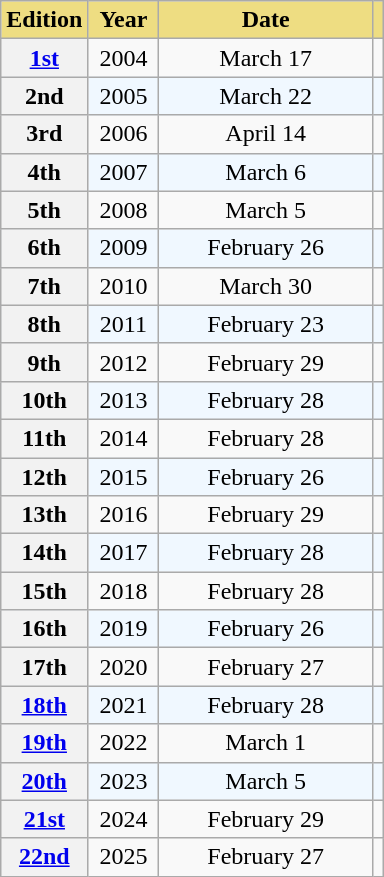<table class="wikitable plainrowheaders" style="text-align:center">
<tr>
<th style="background:#EEDD82; "width="50">Edition</th>
<th style="background:#EEDD82; "width="40">Year</th>
<th style="background:#EEDD82; "width="135">Date</th>
<th style="background:#EEDD82; class="unsortable"></th>
</tr>
<tr>
<th scope="row" style="text-align:center;"><a href='#'>1st</a></th>
<td>2004</td>
<td>March 17</td>
<td></td>
</tr>
<tr style="background:#F0F8FF">
<th scope="row" style="text-align:center;">2nd</th>
<td>2005</td>
<td>March 22</td>
<td></td>
</tr>
<tr>
<th scope="row" style="text-align:center;">3rd</th>
<td>2006</td>
<td>April 14</td>
<td></td>
</tr>
<tr style="background:#F0F8FF">
<th scope="row" style="text-align:center;">4th</th>
<td>2007</td>
<td>March 6</td>
<td></td>
</tr>
<tr>
<th scope="row" style="text-align:center;">5th</th>
<td>2008</td>
<td>March 5</td>
<td></td>
</tr>
<tr style="background:#F0F8FF">
<th scope="row" style="text-align:center;">6th</th>
<td>2009</td>
<td>February 26</td>
<td></td>
</tr>
<tr>
<th scope="row" style="text-align:center;">7th</th>
<td>2010</td>
<td>March 30</td>
<td></td>
</tr>
<tr style="background:#F0F8FF">
<th scope="row" style="text-align:center;">8th</th>
<td>2011</td>
<td>February 23</td>
<td></td>
</tr>
<tr>
<th scope="row" style="text-align:center;">9th</th>
<td>2012</td>
<td>February 29</td>
<td></td>
</tr>
<tr style="background:#F0F8FF">
<th scope="row" style="text-align:center;">10th</th>
<td>2013</td>
<td>February 28</td>
<td></td>
</tr>
<tr>
<th scope="row" style="text-align:center;">11th</th>
<td>2014</td>
<td>February 28</td>
<td></td>
</tr>
<tr style="background:#F0F8FF">
<th scope="row" style="text-align:center;">12th</th>
<td>2015</td>
<td>February 26</td>
<td></td>
</tr>
<tr>
<th scope="row" style="text-align:center;">13th</th>
<td>2016</td>
<td>February 29</td>
<td></td>
</tr>
<tr style="background:#F0F8FF">
<th scope="row" style="text-align:center;">14th</th>
<td>2017</td>
<td>February 28</td>
<td></td>
</tr>
<tr>
<th scope="row" style="text-align:center;">15th</th>
<td>2018</td>
<td>February 28</td>
<td></td>
</tr>
<tr style="background:#F0F8FF">
<th scope="row" style="text-align:center;">16th</th>
<td>2019</td>
<td>February 26</td>
<td></td>
</tr>
<tr>
<th scope="row" style="text-align:center;">17th</th>
<td>2020</td>
<td>February 27</td>
<td></td>
</tr>
<tr style="background:#F0F8FF">
<th scope="row" style="text-align:center;"><a href='#'>18th</a></th>
<td>2021</td>
<td>February 28</td>
<td></td>
</tr>
<tr>
<th scope="row" style="text-align:center;"><a href='#'>19th</a></th>
<td>2022</td>
<td>March 1</td>
<td></td>
</tr>
<tr style="background:#F0F8FF">
<th scope="row" style="text-align:center;"><a href='#'>20th</a></th>
<td>2023</td>
<td>March 5</td>
<td></td>
</tr>
<tr>
<th scope="row" style="text-align:center;"><a href='#'>21st</a></th>
<td>2024</td>
<td>February 29</td>
<td></td>
</tr>
<tr>
<th scope="row" style="text-align:center;"><a href='#'>22nd</a></th>
<td>2025</td>
<td>February 27</td>
<td></td>
</tr>
</table>
